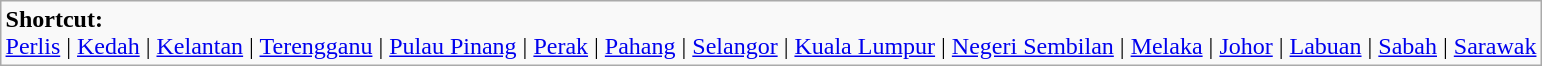<table border="0" class="wikitable" style="margin: 0 auto;" align=center>
<tr>
<td><strong>Shortcut:</strong><br><a href='#'>Perlis</a> | <a href='#'>Kedah</a> | <a href='#'>Kelantan</a> | <a href='#'>Terengganu</a> | <a href='#'>Pulau Pinang</a> | <a href='#'>Perak</a> | <a href='#'>Pahang</a> | <a href='#'>Selangor</a> | <a href='#'>Kuala Lumpur</a> | <a href='#'>Negeri Sembilan</a> | <a href='#'>Melaka</a> | <a href='#'>Johor</a> | <a href='#'>Labuan</a> | <a href='#'>Sabah</a> | <a href='#'>Sarawak</a></td>
</tr>
</table>
